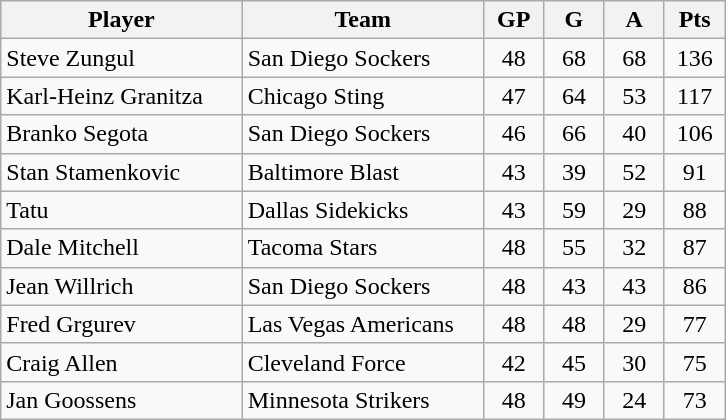<table class="wikitable">
<tr>
<th width="30%">Player</th>
<th width="30%">Team</th>
<th width="7.5%">GP</th>
<th width="7.5%">G</th>
<th width="7.5%">A</th>
<th width="7.5%">Pts</th>
</tr>
<tr align=center>
<td align=left>Steve Zungul</td>
<td align=left>San Diego Sockers</td>
<td>48</td>
<td>68</td>
<td>68</td>
<td>136</td>
</tr>
<tr align=center>
<td align=left>Karl-Heinz Granitza</td>
<td align=left>Chicago Sting</td>
<td>47</td>
<td>64</td>
<td>53</td>
<td>117</td>
</tr>
<tr align=center>
<td align=left>Branko Segota</td>
<td align=left>San Diego Sockers</td>
<td>46</td>
<td>66</td>
<td>40</td>
<td>106</td>
</tr>
<tr align=center>
<td align=left>Stan Stamenkovic</td>
<td align=left>Baltimore Blast</td>
<td>43</td>
<td>39</td>
<td>52</td>
<td>91</td>
</tr>
<tr align=center>
<td align=left>Tatu</td>
<td align=left>Dallas Sidekicks</td>
<td>43</td>
<td>59</td>
<td>29</td>
<td>88</td>
</tr>
<tr align=center>
<td align=left>Dale Mitchell</td>
<td align=left>Tacoma Stars</td>
<td>48</td>
<td>55</td>
<td>32</td>
<td>87</td>
</tr>
<tr align=center>
<td align=left>Jean Willrich</td>
<td align=left>San Diego Sockers</td>
<td>48</td>
<td>43</td>
<td>43</td>
<td>86</td>
</tr>
<tr align=center>
<td align=left>Fred Grgurev</td>
<td align=left>Las Vegas Americans</td>
<td>48</td>
<td>48</td>
<td>29</td>
<td>77</td>
</tr>
<tr align=center>
<td align=left>Craig Allen</td>
<td align=left>Cleveland Force</td>
<td>42</td>
<td>45</td>
<td>30</td>
<td>75</td>
</tr>
<tr align=center>
<td align=left>Jan Goossens</td>
<td align=left>Minnesota Strikers</td>
<td>48</td>
<td>49</td>
<td>24</td>
<td>73</td>
</tr>
</table>
